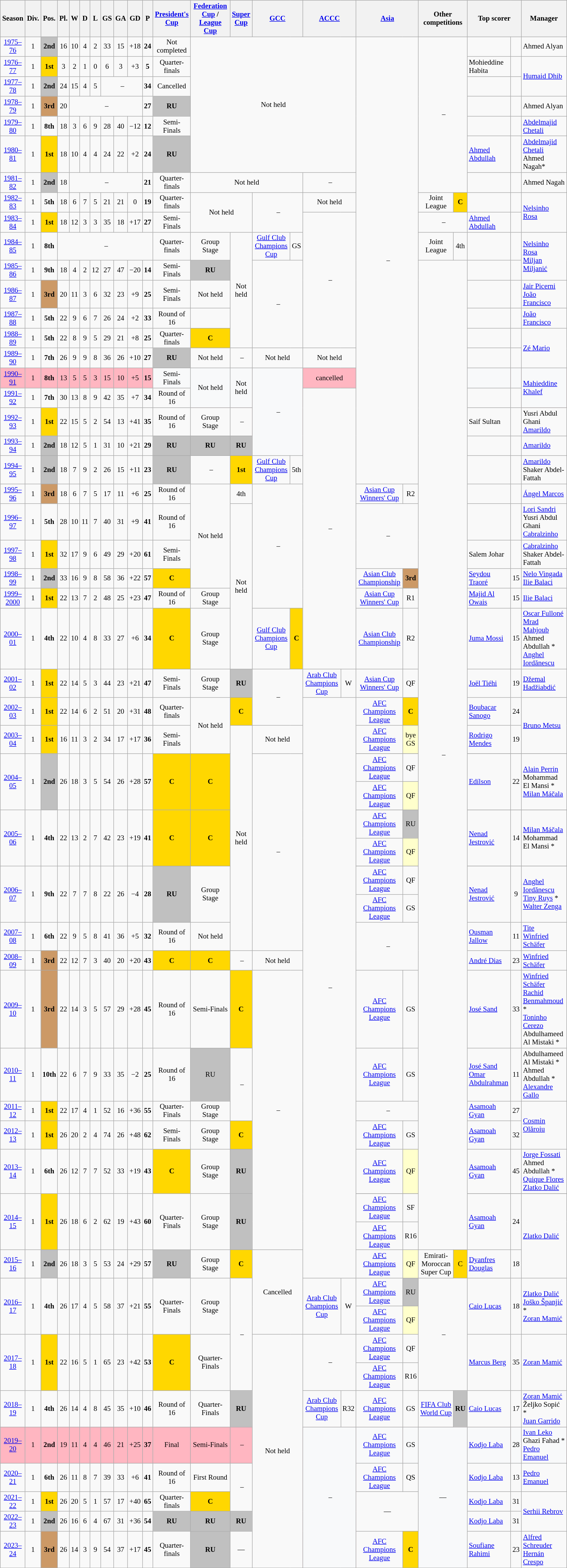<table class="wikitable" style="text-align:center; font-size:87%; width:87%">
<tr>
<th>Season</th>
<th>Div.</th>
<th>Pos.</th>
<th>Pl.</th>
<th>W</th>
<th>D</th>
<th>L</th>
<th>GS</th>
<th>GA</th>
<th>GD</th>
<th>P</th>
<th><a href='#'>President's Cup</a></th>
<th><a href='#'>Federation Cup</a> / <a href='#'>League Cup</a></th>
<th><a href='#'>Super Cup</a></th>
<th colspan=2><a href='#'>GCC</a></th>
<th colspan=2><a href='#'>ACCC</a></th>
<th colspan=2><a href='#'>Asia</a></th>
<th colspan=2>Other competitions</th>
<th colspan=2>Top scorer</th>
<th>Manager</th>
</tr>
<tr>
<td><a href='#'>1975–76</a></td>
<td bgcolor=>1</td>
<td bgcolor=silver><strong>2nd</strong></td>
<td>16</td>
<td>10</td>
<td>4</td>
<td>2</td>
<td>33</td>
<td>15</td>
<td>+18</td>
<td><strong>24</strong></td>
<td>Not completed</td>
<td rowspan="6" colspan=6>Not held</td>
<td rowspan="20" colspan=2> –</td>
<td rowspan="7" colspan=2> –</td>
<td></td>
<td></td>
<td style="text-align:left;"> Ahmed Alyan</td>
</tr>
<tr>
<td><a href='#'>1976–77</a></td>
<td bgcolor=>1</td>
<td bgcolor=gold><strong>1st</strong></td>
<td>3</td>
<td>2</td>
<td>1</td>
<td>0</td>
<td>6</td>
<td>3</td>
<td>+3</td>
<td><strong>5</strong></td>
<td>Quarter-finals</td>
<td style="text-align:left"> Mohieddine Habita</td>
<td></td>
<td rowspan= "2"; style="text-align:left;"> <a href='#'>Humaid Dhib</a></td>
</tr>
<tr>
<td><a href='#'>1977–78</a></td>
<td bgcolor=>1</td>
<td bgcolor=silver><strong>2nd</strong></td>
<td>24</td>
<td>15</td>
<td>4</td>
<td>5</td>
<td colspan="3"> –</td>
<td><strong>34</strong></td>
<td>Cancelled</td>
<td></td>
<td></td>
</tr>
<tr>
<td><a href='#'>1978–79</a></td>
<td bgcolor=>1</td>
<td bgcolor="#cc9966"><strong>3rd</strong></td>
<td>20</td>
<td colspan="6"> –</td>
<td><strong>27</strong></td>
<td bgcolor=silver><strong>RU</strong></td>
<td></td>
<td></td>
<td style="text-align:left;"> Ahmed Alyan</td>
</tr>
<tr>
<td><a href='#'>1979–80</a></td>
<td bgcolor=>1</td>
<td><strong>8th</strong></td>
<td>18</td>
<td>3</td>
<td>6</td>
<td>9</td>
<td>28</td>
<td>40</td>
<td>−12</td>
<td><strong>12</strong></td>
<td>Semi-Finals</td>
<td></td>
<td></td>
<td style="text-align:left;"> <a href='#'>Abdelmajid Chetali</a></td>
</tr>
<tr>
<td><a href='#'>1980–81</a></td>
<td bgcolor=>1</td>
<td bgcolor=gold><strong>1st</strong></td>
<td>18</td>
<td>10</td>
<td>4</td>
<td>4</td>
<td>24</td>
<td>22</td>
<td>+2</td>
<td><strong>24</strong></td>
<td bgcolor=silver><strong>RU</strong></td>
<td style="text-align:left"> <a href='#'>Ahmed Abdullah</a></td>
<td></td>
<td style="text-align:left;"> <a href='#'>Abdelmajid Chetali</a><br> Ahmed Nagah*</td>
</tr>
<tr>
<td><a href='#'>1981–82</a></td>
<td bgcolor=>1</td>
<td bgcolor=silver><strong>2nd</strong></td>
<td>18</td>
<td colspan="6"> –</td>
<td><strong>21</strong></td>
<td>Quarter-finals</td>
<td colspan="4">Not held</td>
<td colspan="2"> –</td>
<td></td>
<td></td>
<td style="text-align:left;"> Ahmed Nagah</td>
</tr>
<tr>
<td><a href='#'>1982–83</a></td>
<td bgcolor=>1</td>
<td><strong>5th</strong></td>
<td>18</td>
<td>6</td>
<td>7</td>
<td>5</td>
<td>21</td>
<td>21</td>
<td>0</td>
<td><strong>19</strong></td>
<td>Quarter-finals</td>
<td rowspan="2" colspan=2>Not held</td>
<td rowspan="2" colspan=2> –</td>
<td colspan="2">Not held</td>
<td>Joint League</td>
<td bgcolor=gold><strong>C</strong></td>
<td></td>
<td></td>
<td rowspan= "2"; style="text-align:left;"> <a href='#'>Nelsinho Rosa</a></td>
</tr>
<tr>
<td><a href='#'>1983–84</a></td>
<td bgcolor=>1</td>
<td bgcolor=gold><strong>1st</strong></td>
<td>18</td>
<td>12</td>
<td>3</td>
<td>3</td>
<td>35</td>
<td>18</td>
<td>+17</td>
<td><strong>27</strong></td>
<td>Semi-Finals</td>
<td rowspan="6" colspan=2> –</td>
<td colspan="2"> –</td>
<td style="text-align:left"> <a href='#'>Ahmed Abdullah</a></td>
<td></td>
</tr>
<tr>
<td><a href='#'>1984–85</a></td>
<td bgcolor=>1</td>
<td><strong>8th</strong></td>
<td colspan="8"> –</td>
<td>Quarter-finals</td>
<td>Group Stage</td>
<td rowspan="5" colspan=1>Not held</td>
<td><a href='#'>Gulf Club Champions Cup</a></td>
<td>GS</td>
<td>Joint League</td>
<td>4th</td>
<td></td>
<td></td>
<td rowspan= "2"; style="text-align:left;"> <a href='#'>Nelsinho Rosa</a><br> <a href='#'>Miljan Miljanić</a></td>
</tr>
<tr>
<td><a href='#'>1985–86</a></td>
<td bgcolor=>1</td>
<td><strong>9th</strong></td>
<td>18</td>
<td>4</td>
<td>2</td>
<td>12</td>
<td>27</td>
<td>47</td>
<td>−20</td>
<td><strong>14</strong></td>
<td>Semi-Finals</td>
<td bgcolor=silver><strong>RU</strong></td>
<td rowspan="4" colspan=2> –</td>
<td rowspan="38" colspan=2> –</td>
<td></td>
<td></td>
</tr>
<tr>
<td><a href='#'>1986–87</a></td>
<td bgcolor=>1</td>
<td bgcolor="#cc9966"><strong>3rd</strong></td>
<td>20</td>
<td>11</td>
<td>3</td>
<td>6</td>
<td>32</td>
<td>23</td>
<td>+9</td>
<td><strong>25</strong></td>
<td>Semi-Finals</td>
<td>Not held</td>
<td></td>
<td></td>
<td style="text-align:left;"> <a href='#'>Jair Picerni</a><br> <a href='#'>João Francisco</a></td>
</tr>
<tr>
<td><a href='#'>1987–88</a></td>
<td bgcolor=>1</td>
<td><strong>5th</strong></td>
<td>22</td>
<td>9</td>
<td>6</td>
<td>7</td>
<td>26</td>
<td>24</td>
<td>+2</td>
<td><strong>33</strong></td>
<td>Round of 16</td>
<td></td>
<td></td>
<td></td>
<td style="text-align:left;"> <a href='#'>João Francisco</a></td>
</tr>
<tr>
<td><a href='#'>1988–89</a></td>
<td bgcolor=>1</td>
<td><strong>5th</strong></td>
<td>22</td>
<td>8</td>
<td>9</td>
<td>5</td>
<td>29</td>
<td>21</td>
<td>+8</td>
<td><strong>25</strong></td>
<td>Quarter-finals</td>
<td bgcolor=gold><strong>C</strong></td>
<td></td>
<td></td>
<td rowspan= "2"; style="text-align:left;"> <a href='#'>Zé Mario</a></td>
</tr>
<tr>
<td><a href='#'>1989–90</a></td>
<td bgcolor=>1</td>
<td><strong>7th</strong></td>
<td>26</td>
<td>9</td>
<td>9</td>
<td>8</td>
<td>36</td>
<td>26</td>
<td>+10</td>
<td><strong>27</strong></td>
<td bgcolor=silver><strong>RU</strong></td>
<td>Not held</td>
<td> –</td>
<td colspan="2">Not held</td>
<td colspan="2">Not held</td>
<td></td>
<td></td>
</tr>
<tr bgcolor="lightpink">
<td><a href='#'>1990–91</a></td>
<td bgcolor=>1</td>
<td><strong>8th</strong></td>
<td>13</td>
<td>5</td>
<td>5</td>
<td>3</td>
<td>15</td>
<td>10</td>
<td>+5</td>
<td><strong>15</strong></td>
<td bgcolor=#F8F9FA>Semi-Finals</td>
<td bgcolor=#F8F9FA rowspan= "2">Not held</td>
<td bgcolor=#F8F9FA rowspan= "2">Not held</td>
<td bgcolor=#F8F9FA  rowspan= "4" colspan="2"> –</td>
<td colspan="2">cancelled</td>
<td bgcolor=#F8F9FA></td>
<td bgcolor=#F8F9FA></td>
<td bgcolor=#F8F9FA  rowspan= "2"; style="text-align:left;"> <a href='#'>Mahieddine Khalef</a></td>
</tr>
<tr>
<td><a href='#'>1991–92</a></td>
<td bgcolor=>1</td>
<td><strong>7th</strong></td>
<td>30</td>
<td>13</td>
<td>8</td>
<td>9</td>
<td>42</td>
<td>35</td>
<td>+7</td>
<td><strong>34</strong></td>
<td>Round of 16</td>
<td rowspan="10" colspan=2> –</td>
<td></td>
<td></td>
</tr>
<tr>
<td><a href='#'>1992–93</a></td>
<td bgcolor=>1</td>
<td bgcolor=gold><strong>1st</strong></td>
<td>22</td>
<td>15</td>
<td>5</td>
<td>2</td>
<td>54</td>
<td>13</td>
<td>+41</td>
<td><strong>35</strong></td>
<td>Round of 16</td>
<td>Group Stage</td>
<td> –</td>
<td style="text-align:left"> Saif Sultan</td>
<td></td>
<td style="text-align:left;"> Yusri Abdul Ghani<br> <a href='#'>Amarildo</a></td>
</tr>
<tr>
<td><a href='#'>1993–94</a></td>
<td bgcolor=>1</td>
<td bgcolor=silver><strong>2nd</strong></td>
<td>18</td>
<td>12</td>
<td>5</td>
<td>1</td>
<td>31</td>
<td>10</td>
<td>+21</td>
<td><strong>29</strong></td>
<td bgcolor=silver><strong>RU</strong></td>
<td bgcolor=silver><strong>RU</strong></td>
<td bgcolor=silver><strong>RU</strong></td>
<td></td>
<td></td>
<td style="text-align:left;"> <a href='#'>Amarildo</a></td>
</tr>
<tr>
<td><a href='#'>1994–95</a></td>
<td bgcolor=>1</td>
<td bgcolor=silver><strong>2nd</strong></td>
<td>18</td>
<td>7</td>
<td>9</td>
<td>2</td>
<td>26</td>
<td>15</td>
<td>+11</td>
<td><strong>23</strong></td>
<td bgcolor=silver><strong>RU</strong></td>
<td> –</td>
<td bgcolor=gold><strong>1st</strong></td>
<td><a href='#'>Gulf Club Champions Cup</a></td>
<td>5th</td>
<td></td>
<td></td>
<td style="text-align:left;"> <a href='#'>Amarildo</a><br> Shaker Abdel-Fattah</td>
</tr>
<tr>
<td><a href='#'>1995–96</a></td>
<td bgcolor=>1</td>
<td bgcolor="#cc9966"><strong>3rd</strong></td>
<td>18</td>
<td>6</td>
<td>7</td>
<td>5</td>
<td>17</td>
<td>11</td>
<td>+6</td>
<td><strong>25</strong></td>
<td>Round of 16</td>
<td rowspan="4">Not held</td>
<td>4th</td>
<td rowspan="5" colspan="2"> –</td>
<td><a href='#'>Asian Cup Winners' Cup</a></td>
<td>R2</td>
<td></td>
<td></td>
<td style="text-align:left;"> <a href='#'>Ángel Marcos</a></td>
</tr>
<tr>
<td><a href='#'>1996–97</a></td>
<td bgcolor=>1</td>
<td><strong>5th</strong></td>
<td>28</td>
<td>10</td>
<td>11</td>
<td>7</td>
<td>40</td>
<td>31</td>
<td>+9</td>
<td><strong>41</strong></td>
<td>Round of 16</td>
<td rowspan="5">Not held</td>
<td rowspan="2" colspan="2"> –</td>
<td></td>
<td></td>
<td style="text-align:left;"> <a href='#'>Lori Sandri</a><br> Yusri Abdul Ghani<br> <a href='#'>Cabralzinho</a></td>
</tr>
<tr>
<td><a href='#'>1997–98</a></td>
<td bgcolor=>1</td>
<td bgcolor=gold><strong>1st</strong></td>
<td>32</td>
<td>17</td>
<td>9</td>
<td>6</td>
<td>49</td>
<td>29</td>
<td>+20</td>
<td><strong>61</strong></td>
<td>Semi-Finals</td>
<td style="text-align:left"> Salem Johar</td>
<td></td>
<td style="text-align:left;"> <a href='#'>Cabralzinho</a><br> Shaker Abdel-Fattah</td>
</tr>
<tr>
<td><a href='#'>1998–99</a></td>
<td>1</td>
<td bgcolor=silver><strong>2nd</strong></td>
<td>33</td>
<td>16</td>
<td>9</td>
<td>8</td>
<td>58</td>
<td>36</td>
<td>+22</td>
<td><strong>57</strong></td>
<td bgcolor=gold><strong>C</strong></td>
<td><a href='#'>Asian Club Championship</a></td>
<td bgcolor="#cc9966"><strong>3rd</strong></td>
<td style="text-align:left;"> <a href='#'>Seydou Traoré</a></td>
<td>15</td>
<td style="text-align:left;"> <a href='#'>Nelo Vingada</a><br> <a href='#'>Ilie Balaci</a></td>
</tr>
<tr>
<td><a href='#'>1999–2000</a></td>
<td bgcolor=>1</td>
<td bgcolor=gold><strong>1st</strong></td>
<td>22</td>
<td>13</td>
<td>7</td>
<td>2</td>
<td>48</td>
<td>25</td>
<td>+23</td>
<td><strong>47</strong></td>
<td>Round of 16</td>
<td>Group Stage</td>
<td><a href='#'>Asian Cup Winners' Cup</a></td>
<td>R1</td>
<td style="text-align:left;"> <a href='#'>Majid Al Owais</a></td>
<td>15</td>
<td style="text-align:left;"> <a href='#'>Ilie Balaci</a></td>
</tr>
<tr>
<td><a href='#'>2000–01</a></td>
<td bgcolor=>1</td>
<td><strong>4th</strong></td>
<td>22</td>
<td>10</td>
<td>4</td>
<td>8</td>
<td>33</td>
<td>27</td>
<td>+6</td>
<td><strong>34</strong></td>
<td bgcolor=gold><strong>C</strong></td>
<td>Group Stage</td>
<td><a href='#'>Gulf Club Champions Cup</a></td>
<td bgcolor=gold><strong>C</strong></td>
<td><a href='#'>Asian Club Championship</a></td>
<td>R2</td>
<td style="text-align:left;"> <a href='#'>Juma Mossi</a></td>
<td>15</td>
<td style="text-align:left;"> <a href='#'>Oscar Fulloné</a><br> <a href='#'>Mrad Mahjoub</a><br> Ahmed Abdullah *<br> <a href='#'>Anghel Iordănescu</a></td>
</tr>
<tr>
<td><a href='#'>2001–02</a></td>
<td bgcolor=>1</td>
<td bgcolor=gold><strong>1st</strong></td>
<td>22</td>
<td>14</td>
<td>5</td>
<td>3</td>
<td>44</td>
<td>23</td>
<td>+21</td>
<td><strong>47</strong></td>
<td>Semi-Finals</td>
<td>Group Stage</td>
<td bgcolor=silver><strong>RU</strong></td>
<td rowspan="2" colspan="2"> –</td>
<td><a href='#'>Arab Club Champions Cup</a></td>
<td>W</td>
<td><a href='#'>Asian Cup Winners' Cup</a></td>
<td>QF</td>
<td style="text-align:left;"> <a href='#'>Joël Tiéhi</a></td>
<td>19</td>
<td style="text-align:left;"> <a href='#'>Džemal Hadžiabdić</a></td>
</tr>
<tr>
<td><a href='#'>2002–03</a></td>
<td bgcolor=>1</td>
<td bgcolor=gold><strong>1st</strong></td>
<td>22</td>
<td>14</td>
<td>6</td>
<td>2</td>
<td>51</td>
<td>20</td>
<td>+31</td>
<td><strong>48</strong></td>
<td>Quarter-finals</td>
<td rowspan="2">Not held</td>
<td bgcolor=gold><strong>C</strong></td>
<td rowspan="22" colspan="2"> –</td>
<td><a href='#'>AFC Champions League</a></td>
<td bgcolor=gold><strong>C</strong></td>
<td style="text-align:left;"> <a href='#'>Boubacar Sanogo</a></td>
<td>24</td>
<td rowspan= "2"; style="text-align:left;"> <a href='#'>Bruno Metsu</a></td>
</tr>
<tr>
<td><a href='#'>2003–04</a></td>
<td bgcolor=>1</td>
<td bgcolor=gold><strong>1st</strong></td>
<td>16</td>
<td>11</td>
<td>3</td>
<td>2</td>
<td>34</td>
<td>17</td>
<td>+17</td>
<td><strong>36</strong></td>
<td>Semi-Finals</td>
<td rowspan="11">Not held</td>
<td colspan="2">Not held</td>
<td><a href='#'>AFC Champions League</a></td>
<td bgcolor=FFFFCC>bye GS </td>
<td style="text-align:left;"> <a href='#'>Rodrigo Mendes</a></td>
<td>19</td>
</tr>
<tr>
<td rowspan="3"><a href='#'>2004–05</a></td>
<td rowspan="3" bgcolor=>1</td>
<td rowspan="3" bgcolor=silver><strong>2nd</strong></td>
<td rowspan="3">26</td>
<td rowspan="3">18</td>
<td rowspan="3">3</td>
<td rowspan="3">5</td>
<td rowspan="3">54</td>
<td rowspan="3">26</td>
<td rowspan="3">+28</td>
<td rowspan="3"><strong>57</strong></td>
<td rowspan="3" bgcolor=gold><strong>C</strong></td>
<td rowspan="3" bgcolor=gold><strong>C</strong></td>
<td rowspan="10" colspan="2"> –</td>
</tr>
<tr>
<td><a href='#'>AFC Champions League</a></td>
<td>QF</td>
<td rowspan="2" style="text-align:left;"> <a href='#'>Edílson</a></td>
<td rowspan="2">22</td>
<td rowspan="2" style="text-align:left;"> <a href='#'>Alain Perrin</a><br> Mohammad El Mansi *<br> <a href='#'>Milan Máčala</a></td>
</tr>
<tr>
<td><a href='#'>AFC Champions League</a></td>
<td bgcolor=FFFFCC>QF</td>
</tr>
<tr>
<td rowspan="3"><a href='#'>2005–06</a></td>
<td rowspan="3" bgcolor=>1</td>
<td rowspan="3"><strong>4th</strong></td>
<td rowspan="3">22</td>
<td rowspan="3">13</td>
<td rowspan="3">2</td>
<td rowspan="3">7</td>
<td rowspan="3">42</td>
<td rowspan="3">23</td>
<td rowspan="3">+19</td>
<td rowspan="3"><strong>41</strong></td>
<td rowspan="3" bgcolor=gold><strong>C</strong></td>
<td rowspan="3" bgcolor=gold><strong>C</strong></td>
</tr>
<tr>
<td><a href='#'>AFC Champions League</a></td>
<td bgcolor=silver>RU</td>
<td rowspan="2"  style="text-align:left;"> <a href='#'>Nenad Jestrović</a></td>
<td rowspan="2">14</td>
<td rowspan="2"  style="text-align:left;"> <a href='#'>Milan Máčala</a><br> Mohammad El Mansi *</td>
</tr>
<tr>
<td><a href='#'>AFC Champions League</a></td>
<td bgcolor=FFFFCC>QF</td>
</tr>
<tr>
<td rowspan="3"><a href='#'>2006–07</a></td>
<td rowspan="3" bgcolor=>1</td>
<td rowspan="3"><strong>9th</strong></td>
<td rowspan="3">22</td>
<td rowspan="3">7</td>
<td rowspan="3">7</td>
<td rowspan="3">8</td>
<td rowspan="3">22</td>
<td rowspan="3">26</td>
<td rowspan="3">−4</td>
<td rowspan="3"><strong>28</strong></td>
<td rowspan="3" bgcolor=silver><strong>RU</strong></td>
<td rowspan="3">Group Stage</td>
</tr>
<tr>
<td><a href='#'>AFC Champions League</a></td>
<td>QF</td>
<td rowspan="2"   style="text-align:left;"> <a href='#'>Nenad Jestrović</a></td>
<td rowspan="2">9</td>
<td rowspan="2"  style="text-align:left;"> <a href='#'>Anghel Iordănescu</a><br> <a href='#'>Tiny Ruys</a> *<br>  <a href='#'>Walter Zenga</a></td>
</tr>
<tr>
<td><a href='#'>AFC Champions League</a></td>
<td>GS</td>
</tr>
<tr>
<td><a href='#'>2007–08</a></td>
<td bgcolor=>1</td>
<td><strong>6th</strong></td>
<td>22</td>
<td>9</td>
<td>5</td>
<td>8</td>
<td>41</td>
<td>36</td>
<td>+5</td>
<td><strong>32</strong></td>
<td>Round of 16</td>
<td>Not held</td>
<td rowspan="2" colspan="2"> –</td>
<td style="text-align:left;"> <a href='#'>Ousman Jallow</a></td>
<td>11</td>
<td style="text-align:left;"> <a href='#'>Tite</a><br>  <a href='#'>Winfried Schäfer</a></td>
</tr>
<tr>
<td><a href='#'>2008–09</a></td>
<td bgcolor=>1</td>
<td bgcolor="#cc9966"><strong>3rd</strong></td>
<td>22</td>
<td>12</td>
<td>7</td>
<td>3</td>
<td>40</td>
<td>20</td>
<td>+20</td>
<td><strong>43</strong></td>
<td bgcolor=gold><strong>C</strong></td>
<td bgcolor=gold><strong>C</strong></td>
<td> –</td>
<td colspan="2">Not held</td>
<td style="text-align:left;"> <a href='#'>André Dias</a></td>
<td>23</td>
<td rowspan="1" style="text-align:left;">  <a href='#'>Winfried Schäfer</a></td>
</tr>
<tr>
<td><a href='#'>2009–10</a></td>
<td bgcolor=>1</td>
<td bgcolor="#cc9966"><strong>3rd</strong></td>
<td>22</td>
<td>14</td>
<td>3</td>
<td>5</td>
<td>57</td>
<td>29</td>
<td>+28</td>
<td><strong>45</strong></td>
<td>Round of 16</td>
<td>Semi-Finals</td>
<td bgcolor=gold><strong>C</strong></td>
<td rowspan="8" colspan="2"> –</td>
<td><a href='#'>AFC Champions League</a></td>
<td>GS</td>
<td style="text-align:left;"> <a href='#'>José Sand</a></td>
<td>33</td>
<td style="text-align:left;">  <a href='#'>Winfried Schäfer</a><br> <a href='#'>Rachid Benmahmoud</a> *<br> <a href='#'>Toninho Cerezo</a><br> Abdulhameed Al Mistaki *</td>
</tr>
<tr>
<td><a href='#'>2010–11</a></td>
<td bgcolor=>1</td>
<td><strong>10th</strong></td>
<td>22</td>
<td>6</td>
<td>7</td>
<td>9</td>
<td>33</td>
<td>35</td>
<td>−2</td>
<td><strong>25</strong></td>
<td>Round of 16</td>
<td bgcolor=silver>RU</td>
<td rowspan="2"> –</td>
<td><a href='#'>AFC Champions League</a></td>
<td>GS</td>
<td style="text-align:left;"> <a href='#'>José Sand</a><br> <a href='#'>Omar Abdulrahman</a></td>
<td>11</td>
<td style="text-align:left;"> Abdulhameed Al Mistaki *<br> Ahmed Abdullah *<br> <a href='#'>Alexandre Gallo</a></td>
</tr>
<tr>
<td><a href='#'>2011–12</a></td>
<td bgcolor=>1</td>
<td bgcolor=gold><strong>1st</strong></td>
<td>22</td>
<td>17</td>
<td>4</td>
<td>1</td>
<td>52</td>
<td>16</td>
<td>+36</td>
<td><strong>55</strong></td>
<td>Quarter-Finals</td>
<td>Group Stage</td>
<td colspan="2"> –</td>
<td style="text-align:left;"> <a href='#'>Asamoah Gyan</a></td>
<td>27</td>
<td rowspan="2" style="text-align:left;"> <a href='#'>Cosmin Olăroiu</a></td>
</tr>
<tr>
<td><a href='#'>2012–13</a></td>
<td bgcolor=>1</td>
<td bgcolor=gold><strong>1st</strong></td>
<td>26</td>
<td>20</td>
<td>2</td>
<td>4</td>
<td>74</td>
<td>26</td>
<td>+48</td>
<td><strong>62</strong></td>
<td>Semi-Finals</td>
<td>Group Stage</td>
<td bgcolor=gold><strong>C</strong></td>
<td><a href='#'>AFC Champions League</a></td>
<td>GS</td>
<td style="text-align:left;"> <a href='#'>Asamoah Gyan</a></td>
<td>32</td>
</tr>
<tr>
<td><a href='#'>2013–14</a></td>
<td bgcolor=>1</td>
<td><strong>6th</strong></td>
<td>26</td>
<td>12</td>
<td>7</td>
<td>7</td>
<td>52</td>
<td>33</td>
<td>+19</td>
<td><strong>43</strong></td>
<td bgcolor=gold><strong>C</strong></td>
<td>Group Stage</td>
<td bgcolor=silver><strong>RU</strong></td>
<td><a href='#'>AFC Champions League</a></td>
<td bgcolor=FFFFCC>QF</td>
<td style="text-align:left;"> <a href='#'>Asamoah Gyan</a></td>
<td>45</td>
<td style="text-align:left;"> <a href='#'>Jorge Fossati</a> <br> Ahmed Abdullah *<br> <a href='#'>Quique Flores</a><br> <a href='#'>Zlatko Dalić</a></td>
</tr>
<tr>
<td rowspan="3"><a href='#'>2014–15</a></td>
<td rowspan="3">1</td>
<td bgcolor=gold rowspan="3"><strong>1st</strong></td>
<td rowspan="3">26</td>
<td rowspan="3">18</td>
<td rowspan="3">6</td>
<td rowspan="3">2</td>
<td rowspan="3">62</td>
<td rowspan="3">19</td>
<td rowspan="3">+43</td>
<td rowspan="3"><strong>60</strong></td>
<td rowspan="3">Quarter-Finals</td>
<td rowspan="3">Group Stage</td>
<td rowspan="3" bgcolor=silver><strong>RU</strong></td>
</tr>
<tr>
<td><a href='#'>AFC Champions League</a></td>
<td>SF</td>
<td rowspan="2" style="text-align:left;"> <a href='#'>Asamoah Gyan</a></td>
<td rowspan="2">24</td>
<td rowspan="3" style="text-align:left;"> <a href='#'>Zlatko Dalić</a></td>
</tr>
<tr>
<td><a href='#'>AFC Champions League</a></td>
<td>R16</td>
</tr>
<tr>
<td><a href='#'>2015–16</a></td>
<td>1</td>
<td bgcolor=silver><strong>2nd</strong></td>
<td>26</td>
<td>18</td>
<td>3</td>
<td>5</td>
<td>53</td>
<td>24</td>
<td>+29</td>
<td><strong>57</strong></td>
<td bgcolor=silver><strong>RU</strong></td>
<td>Group Stage</td>
<td bgcolor=gold><strong>C</strong></td>
<td rowspan="3" colspan="2">Cancelled</td>
<td><a href='#'>AFC Champions League</a></td>
<td bgcolor=FFFFCC>QF</td>
<td>Emirati-Moroccan Super Cup</td>
<td bgcolor=gold>C</td>
<td style="text-align:left;"> <a href='#'>Dyanfres Douglas</a></td>
<td>18</td>
</tr>
<tr>
<td rowspan="2"><a href='#'>2016–17</a></td>
<td rowspan="2">1</td>
<td rowspan="2"><strong>4th</strong></td>
<td rowspan="2">26</td>
<td rowspan="2">17</td>
<td rowspan="2">4</td>
<td rowspan="2">5</td>
<td rowspan="2">58</td>
<td rowspan="2">37</td>
<td rowspan="2">+21</td>
<td rowspan="2"><strong>55</strong></td>
<td rowspan="2">Quarter-Finals</td>
<td rowspan="2">Group Stage</td>
<td rowspan="4"> –</td>
<td rowspan="2"><a href='#'>Arab Club Champions Cup</a></td>
<td rowspan="2">W</td>
<td><a href='#'>AFC Champions League</a></td>
<td bgcolor=silver>RU</td>
<td rowspan="4" colspan="2"> –</td>
<td rowspan="2" style="text-align:left;"> <a href='#'>Caio Lucas</a></td>
<td rowspan="2">18</td>
<td rowspan="2" style="text-align:left;"> <a href='#'>Zlatko Dalić</a><br> <a href='#'>Joško Španjić</a> *<br> <a href='#'>Zoran Mamić</a></td>
</tr>
<tr>
<td><a href='#'>AFC Champions League</a></td>
<td bgcolor=FFFFCC>QF</td>
</tr>
<tr>
<td rowspan="2"><a href='#'>2017–18</a></td>
<td rowspan="2">1</td>
<td rowspan="2" bgcolor=gold><strong>1st</strong></td>
<td rowspan="2">22</td>
<td rowspan="2">16</td>
<td rowspan="2">5</td>
<td rowspan="2">1</td>
<td rowspan="2">65</td>
<td rowspan="2">23</td>
<td rowspan="2">+42</td>
<td rowspan="2"><strong>53</strong></td>
<td rowspan="2" bgcolor=gold><strong>C</strong></td>
<td rowspan="2">Quarter-Finals</td>
<td rowspan="8" colspan="2">Not held</td>
<td rowspan="2" colspan="2"> –</td>
<td><a href='#'>AFC Champions League</a></td>
<td>QF</td>
<td rowspan="2" style="text-align:left;"> <a href='#'>Marcus Berg</a></td>
<td rowspan="2">35</td>
<td rowspan="2" style="text-align:left;"> <a href='#'>Zoran Mamić</a></td>
</tr>
<tr>
<td><a href='#'>AFC Champions League</a></td>
<td>R16</td>
</tr>
<tr>
<td><a href='#'>2018–19</a></td>
<td>1</td>
<td><strong>4th</strong></td>
<td>26</td>
<td>14</td>
<td>4</td>
<td>8</td>
<td>45</td>
<td>35</td>
<td>+10</td>
<td><strong>46</strong></td>
<td>Round of 16</td>
<td>Quarter-Finals</td>
<td bgcolor=silver><strong>RU</strong></td>
<td><a href='#'>Arab Club Champions Cup</a></td>
<td>R32</td>
<td><a href='#'>AFC Champions League</a></td>
<td>GS</td>
<td><a href='#'>FIFA Club World Cup</a></td>
<td bgcolor=silver><strong>RU</strong></td>
<td style="text-align:left;"> <a href='#'>Caio Lucas</a></td>
<td>17</td>
<td style="text-align:left;"> <a href='#'>Zoran Mamić</a><br> Željko Sopić *<br> <a href='#'>Juan Garrido</a></td>
</tr>
<tr bgcolor="lightpink">
<td><a href='#'>2019–20</a></td>
<td>1</td>
<td><strong>2nd</strong></td>
<td>19</td>
<td>11</td>
<td>4</td>
<td>4</td>
<td>46</td>
<td>21</td>
<td>+25</td>
<td><strong>37</strong></td>
<td>Final</td>
<td>Semi-Finals</td>
<td> –</td>
<td rowspan="5" colspan="2" bgcolor=#F8F9FA> –</td>
<td bgcolor=#F8F9FA><a href='#'>AFC Champions League</a></td>
<td bgcolor=#F8F9FA>GS</td>
<td rowspan="5" colspan="2" bgcolor=#F8F9FA>—</td>
<td bgcolor=#F8F9FA style="text-align:left;"> <a href='#'>Kodjo Laba</a></td>
<td bgcolor=#F8F9FA>28</td>
<td bgcolor=#F8F9FA style="text-align:left;"> <a href='#'>Ivan Leko</a><br> Ghazi Fahad *<br> <a href='#'>Pedro Emanuel</a></td>
</tr>
<tr>
<td><a href='#'>2020–21</a></td>
<td>1</td>
<td><strong>6th</strong></td>
<td>26</td>
<td>11</td>
<td>8</td>
<td>7</td>
<td>39</td>
<td>33</td>
<td>+6</td>
<td><strong>41</strong></td>
<td>Round of 16</td>
<td>First Round</td>
<td rowspan="2"> –</td>
<td><a href='#'>AFC Champions League</a></td>
<td>QS</td>
<td style="text-align:left;"> <a href='#'>Kodjo Laba</a></td>
<td>13</td>
<td style="text-align:left;"> <a href='#'>Pedro Emanuel</a></td>
</tr>
<tr>
<td><a href='#'>2021–22</a></td>
<td bgcolor=>1</td>
<td bgcolor=gold><strong>1st</strong></td>
<td>26</td>
<td>20</td>
<td>5</td>
<td>1</td>
<td>57</td>
<td>17</td>
<td>+40</td>
<td><strong>65</strong></td>
<td>Quarter-finals</td>
<td bgcolor=gold><strong>C</strong></td>
<td rowspan="2" colspan="2">—</td>
<td style="text-align:left;"> <a href='#'>Kodjo Laba</a></td>
<td>31</td>
<td rowspan= "2"; style="text-align:left;"> <a href='#'>Serhii Rebrov</a></td>
</tr>
<tr>
<td><a href='#'>2022–23</a></td>
<td bgcolor=>1</td>
<td bgcolor=silver><strong>2nd</strong></td>
<td>26</td>
<td>16</td>
<td>6</td>
<td>4</td>
<td>67</td>
<td>31</td>
<td>+36</td>
<td><strong>54</strong></td>
<td bgcolor=silver><strong>RU</strong></td>
<td bgcolor=silver><strong>RU</strong></td>
<td bgcolor=silver><strong>RU</strong></td>
<td style="text-align:left"> <a href='#'>Kodjo Laba</a></td>
<td>31</td>
</tr>
<tr>
<td><a href='#'>2023–24</a></td>
<td bgcolor=>1</td>
<td bgcolor="#cc9966"><strong>3rd</strong></td>
<td>26</td>
<td>14</td>
<td>3</td>
<td>9</td>
<td>54</td>
<td>37</td>
<td>+17</td>
<td><strong>45</strong></td>
<td>Quarter-finals</td>
<td bgcolor=silver><strong>RU</strong></td>
<td>—</td>
<td><a href='#'>AFC Champions League</a></td>
<td bgcolor=gold><strong>C</strong></td>
<td style="text-align:left"> <a href='#'>Soufiane Rahimi</a></td>
<td>23</td>
<td style="text-align:left"> <a href='#'>Alfred Schreuder</a><br> <a href='#'>Hernán Crespo</a></td>
</tr>
</table>
